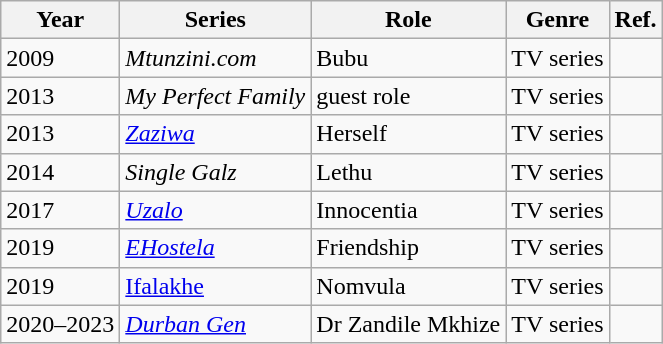<table class="wikitable">
<tr>
<th>Year</th>
<th><strong>Series</strong></th>
<th>Role</th>
<th>Genre</th>
<th>Ref.</th>
</tr>
<tr>
<td>2009</td>
<td><em>Mtunzini.com</em></td>
<td>Bubu</td>
<td>TV series</td>
<td></td>
</tr>
<tr>
<td>2013</td>
<td><em>My Perfect Family</em></td>
<td>guest role</td>
<td>TV series</td>
<td></td>
</tr>
<tr>
<td>2013</td>
<td><em><a href='#'>Zaziwa</a></em></td>
<td>Herself</td>
<td>TV series</td>
<td></td>
</tr>
<tr>
<td>2014</td>
<td><em>Single Galz</em></td>
<td>Lethu</td>
<td>TV series</td>
<td></td>
</tr>
<tr>
<td>2017</td>
<td><em><a href='#'>Uzalo</a></em></td>
<td>Innocentia</td>
<td>TV series</td>
<td></td>
</tr>
<tr>
<td>2019</td>
<td><em><a href='#'>EHostela</a></em></td>
<td>Friendship</td>
<td>TV series</td>
<td></td>
</tr>
<tr>
<td>2019</td>
<td><a href='#'>Ifalakhe</a></td>
<td>Nomvula</td>
<td>TV series</td>
<td></td>
</tr>
<tr>
<td>2020–2023</td>
<td><em><a href='#'>Durban Gen</a></em></td>
<td>Dr Zandile Mkhize</td>
<td>TV series</td>
<td></td>
</tr>
</table>
